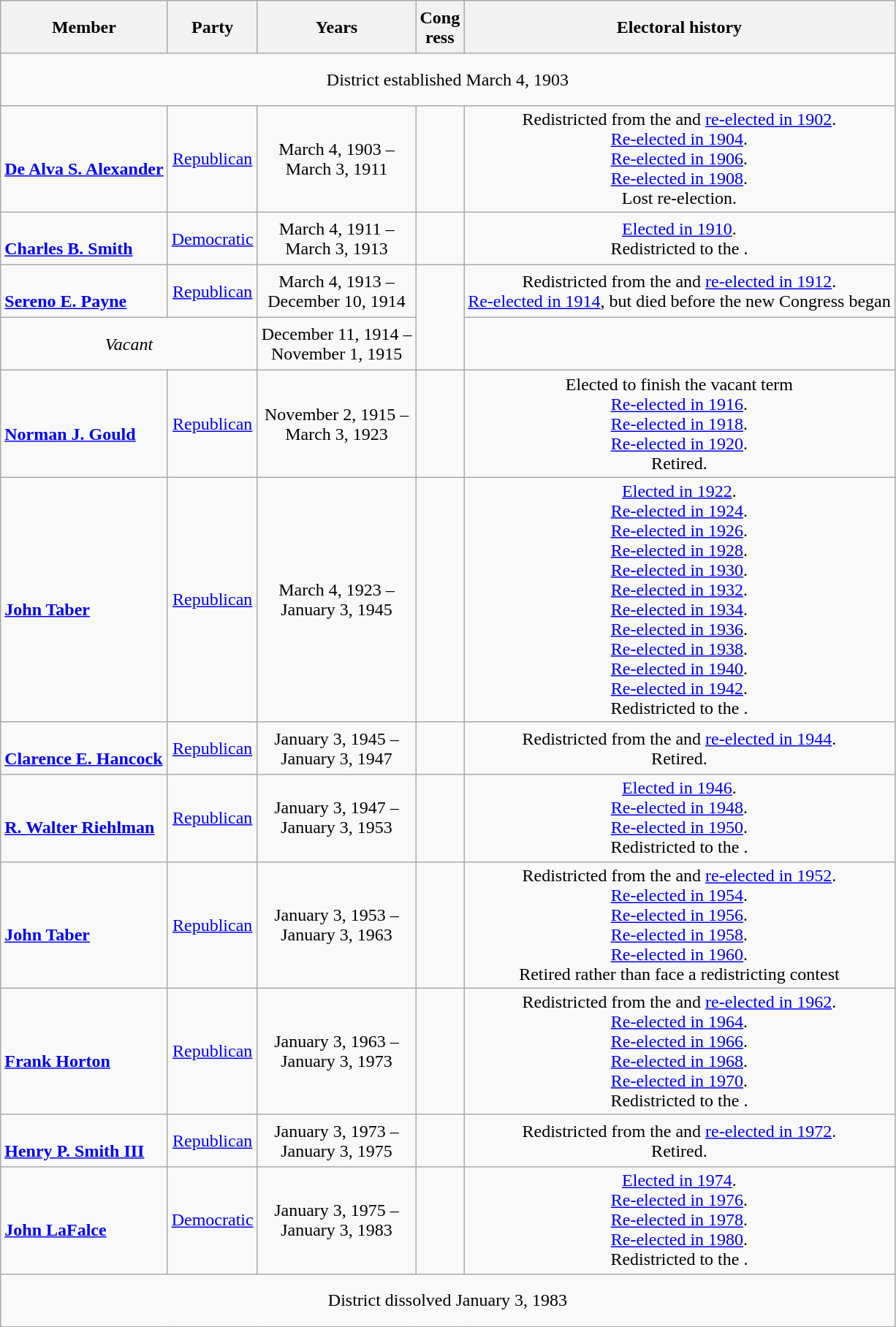<table class=wikitable style="text-align:center">
<tr style="height:3em">
<th>Member</th>
<th>Party</th>
<th>Years</th>
<th>Cong<br>ress</th>
<th>Electoral history</th>
</tr>
<tr style="height:3em">
<td colspan=5>District established March 4, 1903</td>
</tr>
<tr style="height:3em">
<td align=left><br><strong><a href='#'>De Alva S. Alexander</a></strong><br></td>
<td><a href='#'>Republican</a></td>
<td nowrap>March 4, 1903 –<br>March 3, 1911</td>
<td></td>
<td>Redistricted from the  and <a href='#'>re-elected in 1902</a>.<br><a href='#'>Re-elected in 1904</a>.<br><a href='#'>Re-elected in 1906</a>.<br><a href='#'>Re-elected in 1908</a>.<br>Lost re-election.</td>
</tr>
<tr style="height:3em">
<td align=left><br><strong><a href='#'>Charles B. Smith</a></strong><br></td>
<td><a href='#'>Democratic</a></td>
<td nowrap>March 4, 1911 –<br>March 3, 1913</td>
<td></td>
<td><a href='#'>Elected in 1910</a>.<br>Redistricted to the .</td>
</tr>
<tr style="height:3em">
<td align=left><br><strong><a href='#'>Sereno E. Payne</a></strong><br></td>
<td><a href='#'>Republican</a></td>
<td nowrap>March 4, 1913 –<br>December 10, 1914</td>
<td rowspan=2></td>
<td>Redistricted from the  and <a href='#'>re-elected in 1912</a>.<br><a href='#'>Re-elected in 1914</a>, but died before the new Congress began</td>
</tr>
<tr style="height:3em">
<td colspan=2><em>Vacant</em></td>
<td nowrap>December 11, 1914 –<br>November 1, 1915</td>
<td></td>
</tr>
<tr style="height:3em">
<td align=left><br><strong><a href='#'>Norman J. Gould</a></strong><br></td>
<td><a href='#'>Republican</a></td>
<td nowrap>November 2, 1915 –<br>March 3, 1923</td>
<td></td>
<td>Elected to finish the vacant term<br><a href='#'>Re-elected in 1916</a>.<br><a href='#'>Re-elected in 1918</a>.<br><a href='#'>Re-elected in 1920</a>.<br>Retired.</td>
</tr>
<tr style="height:3em">
<td align=left><br><strong><a href='#'>John Taber</a></strong><br></td>
<td><a href='#'>Republican</a></td>
<td nowrap>March 4, 1923 –<br>January 3, 1945</td>
<td></td>
<td><a href='#'>Elected in 1922</a>.<br><a href='#'>Re-elected in 1924</a>.<br><a href='#'>Re-elected in 1926</a>.<br><a href='#'>Re-elected in 1928</a>.<br><a href='#'>Re-elected in 1930</a>.<br><a href='#'>Re-elected in 1932</a>.<br><a href='#'>Re-elected in 1934</a>.<br><a href='#'>Re-elected in 1936</a>.<br><a href='#'>Re-elected in 1938</a>.<br><a href='#'>Re-elected in 1940</a>.<br><a href='#'>Re-elected in 1942</a>.<br>Redistricted to the .</td>
</tr>
<tr style="height:3em">
<td align=left><br><strong><a href='#'>Clarence E. Hancock</a></strong><br></td>
<td><a href='#'>Republican</a></td>
<td nowrap>January 3, 1945 –<br>January 3, 1947</td>
<td></td>
<td>Redistricted from the  and <a href='#'>re-elected in 1944</a>.<br>Retired.</td>
</tr>
<tr style="height:3em">
<td align=left><br><strong><a href='#'>R. Walter Riehlman</a></strong><br></td>
<td><a href='#'>Republican</a></td>
<td nowrap>January 3, 1947 –<br>January 3, 1953</td>
<td></td>
<td><a href='#'>Elected in 1946</a>.<br><a href='#'>Re-elected in 1948</a>.<br><a href='#'>Re-elected in 1950</a>.<br>Redistricted to the .</td>
</tr>
<tr style="height:3em">
<td align=left><br><strong><a href='#'>John Taber</a></strong><br></td>
<td><a href='#'>Republican</a></td>
<td nowrap>January 3, 1953 –<br>January 3, 1963</td>
<td></td>
<td>Redistricted from the  and <a href='#'>re-elected in 1952</a>.<br><a href='#'>Re-elected in 1954</a>.<br><a href='#'>Re-elected in 1956</a>.<br><a href='#'>Re-elected in 1958</a>.<br><a href='#'>Re-elected in 1960</a>.<br>Retired rather than face a redistricting contest</td>
</tr>
<tr style="height:3em">
<td align=left><br><strong><a href='#'>Frank Horton</a></strong><br></td>
<td><a href='#'>Republican</a></td>
<td nowrap>January 3, 1963 –<br>January 3, 1973</td>
<td></td>
<td>Redistricted from the  and <a href='#'>re-elected in 1962</a>.<br><a href='#'>Re-elected in 1964</a>.<br><a href='#'>Re-elected in 1966</a>.<br><a href='#'>Re-elected in 1968</a>.<br><a href='#'>Re-elected in 1970</a>.<br>Redistricted to the .</td>
</tr>
<tr style="height:3em">
<td align=left><br><strong><a href='#'>Henry P. Smith III</a></strong><br></td>
<td><a href='#'>Republican</a></td>
<td nowrap>January 3, 1973 –<br>January 3, 1975</td>
<td></td>
<td>Redistricted from the  and <a href='#'>re-elected in 1972</a>.<br>Retired.</td>
</tr>
<tr style="height:3em">
<td align=left><br><strong><a href='#'>John LaFalce</a></strong><br></td>
<td><a href='#'>Democratic</a></td>
<td nowrap>January 3, 1975 –<br>January 3, 1983</td>
<td></td>
<td><a href='#'>Elected in 1974</a>.<br><a href='#'>Re-elected in 1976</a>.<br><a href='#'>Re-elected in 1978</a>.<br><a href='#'>Re-elected in 1980</a>.<br>Redistricted to the .</td>
</tr>
<tr style="height:3em">
<td colspan=5>District dissolved January 3, 1983</td>
</tr>
</table>
